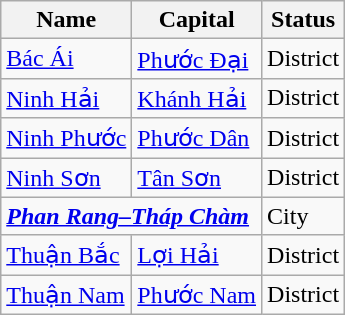<table class="wikitable sortable">
<tr>
<th>Name</th>
<th>Capital</th>
<th>Status</th>
</tr>
<tr>
<td><a href='#'>Bác Ái</a></td>
<td><a href='#'>Phước Đại</a></td>
<td>District</td>
</tr>
<tr>
<td><a href='#'>Ninh Hải</a></td>
<td><a href='#'>Khánh Hải</a></td>
<td>District</td>
</tr>
<tr>
<td><a href='#'>Ninh Phước</a></td>
<td><a href='#'>Phước Dân</a></td>
<td>District</td>
</tr>
<tr>
<td><a href='#'>Ninh Sơn</a></td>
<td><a href='#'>Tân Sơn</a></td>
<td>District</td>
</tr>
<tr>
<td colspan="2"><strong><em><a href='#'>Phan Rang–Tháp Chàm</a></em></strong></td>
<td>City</td>
</tr>
<tr>
<td><a href='#'>Thuận Bắc</a></td>
<td><a href='#'>Lợi Hải</a></td>
<td>District</td>
</tr>
<tr>
<td><a href='#'>Thuận Nam</a></td>
<td><a href='#'>Phước Nam</a></td>
<td>District</td>
</tr>
</table>
